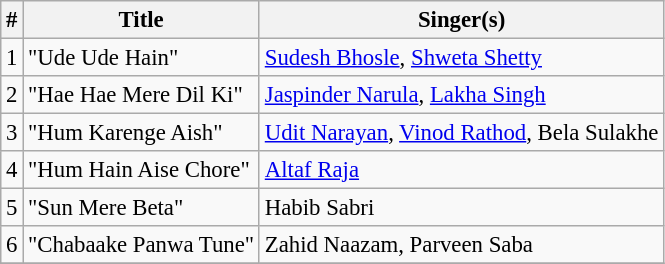<table class="wikitable" style="font-size:95%;">
<tr>
<th>#</th>
<th>Title</th>
<th>Singer(s)</th>
</tr>
<tr>
<td>1</td>
<td>"Ude Ude Hain"</td>
<td><a href='#'>Sudesh Bhosle</a>, <a href='#'>Shweta Shetty</a></td>
</tr>
<tr>
<td>2</td>
<td>"Hae Hae Mere Dil Ki"</td>
<td><a href='#'>Jaspinder Narula</a>, <a href='#'>Lakha Singh</a></td>
</tr>
<tr>
<td>3</td>
<td>"Hum Karenge Aish"</td>
<td><a href='#'>Udit Narayan</a>, <a href='#'>Vinod Rathod</a>, Bela Sulakhe</td>
</tr>
<tr>
<td>4</td>
<td>"Hum Hain Aise Chore"</td>
<td><a href='#'>Altaf Raja</a></td>
</tr>
<tr>
<td>5</td>
<td>"Sun Mere Beta"</td>
<td>Habib Sabri</td>
</tr>
<tr>
<td>6</td>
<td>"Chabaake Panwa Tune"</td>
<td>Zahid Naazam, Parveen Saba</td>
</tr>
<tr>
</tr>
</table>
